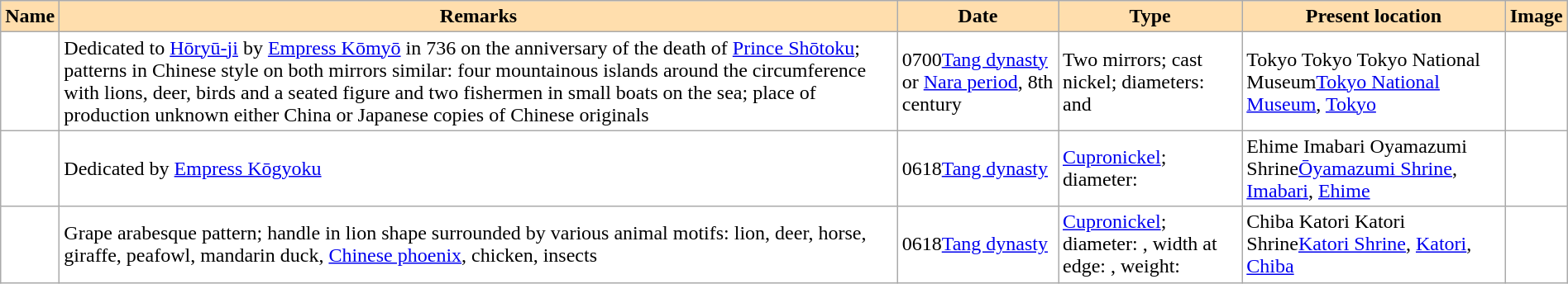<table class="wikitable sortable" width="100%" style="background:#ffffff;">
<tr>
<th align="left" style="background:#ffdead;">Name</th>
<th align="left" style="background:#ffdead;" class="unsortable">Remarks</th>
<th align="left" style="background:#ffdead;">Date</th>
<th align="left" style="background:#ffdead;" class="unsortable">Type</th>
<th align="left" style="background:#ffdead;">Present location</th>
<th align="left" style="background:#ffdead;" class="unsortable">Image</th>
</tr>
<tr>
<td></td>
<td>Dedicated to <a href='#'>Hōryū-ji</a> by <a href='#'>Empress Kōmyō</a> in 736 on the anniversary of the death of <a href='#'>Prince Shōtoku</a>; patterns in Chinese style on both mirrors similar: four mountainous islands around the circumference with lions, deer, birds and a seated figure and two fishermen in small boats on the sea; place of production unknown either China or Japanese copies of Chinese originals</td>
<td><span>0700</span><a href='#'>Tang dynasty</a> or <a href='#'>Nara period</a>, 8th century</td>
<td>Two mirrors; cast nickel; diameters:  and </td>
<td><span>Tokyo Tokyo Tokyo National Museum</span><a href='#'>Tokyo National Museum</a>, <a href='#'>Tokyo</a></td>
<td></td>
</tr>
<tr>
<td></td>
<td>Dedicated by <a href='#'>Empress Kōgyoku</a></td>
<td><span>0618</span><a href='#'>Tang dynasty</a></td>
<td><a href='#'>Cupronickel</a>; diameter: </td>
<td><span>Ehime Imabari Oyamazumi Shrine</span><a href='#'>Ōyamazumi Shrine</a>, <a href='#'>Imabari</a>, <a href='#'>Ehime</a></td>
<td></td>
</tr>
<tr>
<td></td>
<td>Grape arabesque pattern; handle in lion shape surrounded by various animal motifs: lion, deer, horse, giraffe, peafowl, mandarin duck, <a href='#'>Chinese phoenix</a>, chicken, insects</td>
<td><span>0618</span><a href='#'>Tang dynasty</a></td>
<td><a href='#'>Cupronickel</a>; diameter: , width at edge: , weight: </td>
<td><span>Chiba Katori Katori Shrine</span><a href='#'>Katori Shrine</a>, <a href='#'>Katori</a>, <a href='#'>Chiba</a></td>
<td></td>
</tr>
</table>
